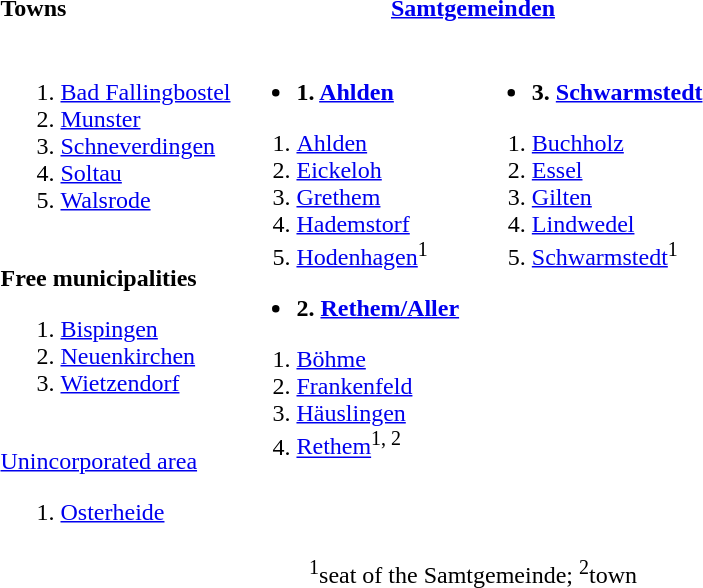<table>
<tr>
<th align=left width=33%>Towns</th>
<th colspan=2 align=center width=67%><a href='#'>Samtgemeinden</a></th>
</tr>
<tr valign=top>
<td><br><ol><li><a href='#'>Bad Fallingbostel</a></li><li><a href='#'>Munster</a></li><li><a href='#'>Schneverdingen</a></li><li><a href='#'>Soltau</a></li><li><a href='#'>Walsrode</a></li></ol><br>
<strong>Free municipalities</strong><ol><li><a href='#'>Bispingen</a></li><li><a href='#'>Neuenkirchen</a></li><li><a href='#'>Wietzendorf</a></li></ol><br>
<a href='#'>Unincorporated area</a><ol><li><a href='#'>Osterheide</a></li></ol></td>
<td><br><ul><li><strong>1. <a href='#'>Ahlden</a></strong></li></ul><ol><li><a href='#'>Ahlden</a></li><li><a href='#'>Eickeloh</a></li><li><a href='#'>Grethem</a></li><li><a href='#'>Hademstorf</a></li><li><a href='#'>Hodenhagen</a><sup>1</sup></li></ol><ul><li><strong>2. <a href='#'>Rethem/Aller</a></strong></li></ul><ol><li><a href='#'>Böhme</a></li><li><a href='#'>Frankenfeld</a></li><li><a href='#'>Häuslingen</a></li><li><a href='#'>Rethem</a><sup>1, 2</sup></li></ol></td>
<td><br><ul><li><strong>3. <a href='#'>Schwarmstedt</a></strong></li></ul><ol><li><a href='#'>Buchholz</a></li><li><a href='#'>Essel</a></li><li><a href='#'>Gilten</a></li><li><a href='#'>Lindwedel</a></li><li><a href='#'>Schwarmstedt</a><sup>1</sup></li></ol></td>
</tr>
<tr>
<td></td>
<td colspan=2 align=center><sup>1</sup>seat of the Samtgemeinde; <sup>2</sup>town</td>
</tr>
</table>
